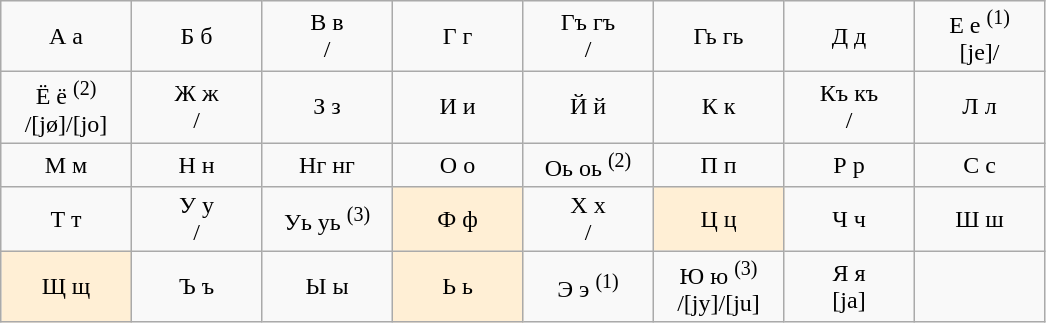<table class="wikitable">
<tr>
<td style="width:5em; text-align:center; padding: 3px;">А а <br> </td>
<td style="width:5em; text-align:center; padding: 3px;">Б б <br> </td>
<td style="width:5em; text-align:center; padding: 3px;">В в <br> /</td>
<td style="width:5em; text-align:center; padding: 3px;">Г г <br> </td>
<td style="width:5em; text-align:center; padding: 3px;">Гъ гъ <br> /</td>
<td style="width:5em; text-align:center; padding: 3px;">Гь гь <br> </td>
<td style="width:5em; text-align:center; padding: 3px;">Д д <br> </td>
<td style="width:5em; text-align:center; padding: 3px;">Е е <sup>(1)</sup> <br> [je]/</td>
</tr>
<tr>
<td style="width:5em; text-align:center; padding: 3px;">Ё ё <sup>(2)</sup> <br> /[jø]/[jo]</td>
<td style="width:5em; text-align:center; padding: 3px;">Ж ж <br> /</td>
<td style="width:5em; text-align:center; padding: 3px;">З з <br> </td>
<td style="width:5em; text-align:center; padding: 3px;">И и <br> </td>
<td style="width:5em; text-align:center; padding: 3px;">Й й <br> </td>
<td style="width:5em; text-align:center; padding: 3px;">К к <br> </td>
<td style="width:5em; text-align:center; padding: 3px;">Къ къ <br> /</td>
<td style="width:5em; text-align:center; padding: 3px;">Л л <br> </td>
</tr>
<tr>
<td style="width:5em; text-align:center; padding: 3px;">М м <br> </td>
<td style="width:5em; text-align:center; padding: 3px;">Н н <br> </td>
<td style="width:5em; text-align:center; padding: 3px;">Нг нг <br> </td>
<td style="width:5em; text-align:center; padding: 3px;">О о <br> </td>
<td style="width:5em; text-align:center; padding: 3px;">Оь оь <sup>(2)</sup><br> </td>
<td style="width:5em; text-align:center; padding: 3px;">П п <br> </td>
<td style="width:5em; text-align:center; padding: 3px;">Р р <br> </td>
<td style="width:5em; text-align:center; padding: 3px;">С с <br> </td>
</tr>
<tr>
<td style="width:5em; text-align:center; padding: 3px;">Т т <br> </td>
<td style="width:5em; text-align:center; padding: 3px;">У у <br> /</td>
<td style="width:5em; text-align:center; padding: 3px;">Уь уь <sup>(3)</sup> <br> </td>
<td style="width:5em; text-align:center; padding: 3px;" bgcolor="#FFEFD5">Ф ф <br> </td>
<td style="width:5em; text-align:center; padding: 3px;">Х х <br> /</td>
<td style="width:5em; text-align:center; padding: 3px;" bgcolor="#FFEFD5">Ц ц <br> </td>
<td style="width:5em; text-align:center; padding: 3px;">Ч ч <br> </td>
<td style="width:5em; text-align:center; padding: 3px;">Ш ш <br> </td>
</tr>
<tr>
<td style="width:5em; text-align:center; padding: 3px;" bgcolor="#FFEFD5">Щ щ <br> </td>
<td style="width:5em; text-align:center; padding: 3px;">Ъ ъ <br> </td>
<td style="width:5em; text-align:center; padding: 3px;">Ы ы <br> </td>
<td style="width:5em; text-align:center; padding: 3px;" bgcolor="#FFEFD5">Ь ь <br> </td>
<td style="width:5em; text-align:center; padding: 3px;">Э э <sup>(1)</sup><br> </td>
<td style="width:5em; text-align:center; padding: 3px;">Ю ю <sup>(3)</sup> <br> /[jy]/[ju]</td>
<td style="width:5em; text-align:center; padding: 3px;">Я я <br> [ja]</td>
</tr>
</table>
